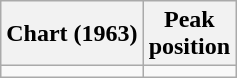<table class="wikitable sortable">
<tr>
<th>Chart (1963)</th>
<th>Peak<br>position</th>
</tr>
<tr>
<td></td>
</tr>
</table>
